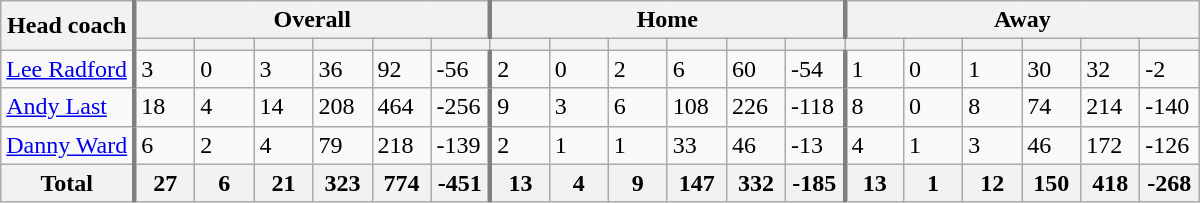<table class="wikitable defaultcenter col1left">
<tr>
<th rowspan="2" style="border-right:3px solid grey;">Head coach</th>
<th colspan="6" style="border-right:3px solid grey;">Overall</th>
<th colspan="6" style="border-right:3px solid grey;">Home</th>
<th colspan="6">Away</th>
</tr>
<tr>
<th style="width:2em;"></th>
<th style="width:2em;"></th>
<th style="width:2em;"></th>
<th style="width:2em;"></th>
<th style="width:2em;"></th>
<th style="width:2em;" style="border-right:3px solid grey;"></th>
<th style="width:2em;"></th>
<th style="width:2em;"></th>
<th style="width:2em;"></th>
<th style="width:2em;"></th>
<th style="width:2em;"></th>
<th style="width:2em;" style="border-right:3px solid grey;"></th>
<th style="width:2em;"></th>
<th style="width:2em;"></th>
<th style="width:2em;"></th>
<th style="width:2em;"></th>
<th style="width:2em;"></th>
<th style="width:2em;"></th>
</tr>
<tr>
<td style="border-right:3px solid grey;"> <a href='#'>Lee Radford</a></td>
<td>3</td>
<td>0</td>
<td>3</td>
<td>36</td>
<td>92</td>
<td style="border-right:3px solid grey;">-56</td>
<td>2</td>
<td>0</td>
<td>2</td>
<td>6</td>
<td>60</td>
<td style="border-right:3px solid grey;">-54</td>
<td>1</td>
<td>0</td>
<td>1</td>
<td>30</td>
<td>32</td>
<td>-2</td>
</tr>
<tr>
<td style="border-right:3px solid grey;"> <a href='#'>Andy Last</a></td>
<td>18</td>
<td>4</td>
<td>14</td>
<td>208</td>
<td>464</td>
<td style="border-right:3px solid grey;">-256</td>
<td>9</td>
<td>3</td>
<td>6</td>
<td>108</td>
<td>226</td>
<td style="border-right:3px solid grey;">-118</td>
<td>8</td>
<td>0</td>
<td>8</td>
<td>74</td>
<td>214</td>
<td>-140</td>
</tr>
<tr>
<td style="border-right:3px solid grey;"> <a href='#'>Danny Ward</a></td>
<td>6</td>
<td>2</td>
<td>4</td>
<td>79</td>
<td>218</td>
<td style="border-right:3px solid grey;">-139</td>
<td>2</td>
<td>1</td>
<td>1</td>
<td>33</td>
<td>46</td>
<td style="border-right:3px solid grey;">-13</td>
<td>4</td>
<td>1</td>
<td>3</td>
<td>46</td>
<td>172</td>
<td>-126</td>
</tr>
<tr>
<th style="border-right:3px solid grey;">Total</th>
<th>27</th>
<th>6</th>
<th>21</th>
<th>323</th>
<th>774</th>
<th style="border-right:3px solid grey;">-451</th>
<th>13</th>
<th>4</th>
<th>9</th>
<th>147</th>
<th>332</th>
<th style="border-right:3px solid grey;">-185</th>
<th>13</th>
<th>1</th>
<th>12</th>
<th>150</th>
<th>418</th>
<th>-268</th>
</tr>
</table>
